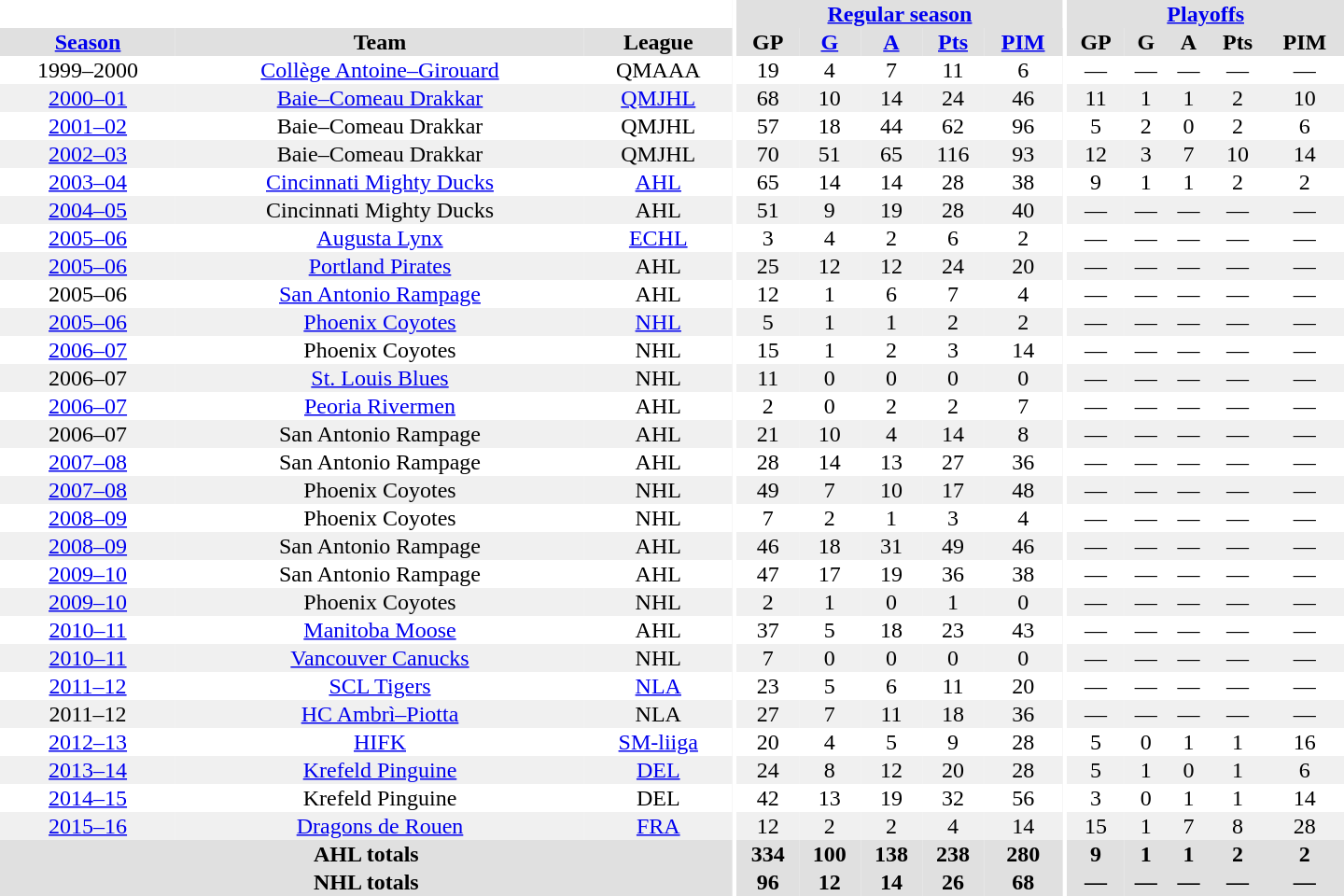<table border="0" cellpadding="1" cellspacing="0" style="text-align:center; width:60em">
<tr bgcolor="#e0e0e0">
<th colspan="3" bgcolor="#ffffff"></th>
<th rowspan="99" bgcolor="#ffffff"></th>
<th colspan="5"><a href='#'>Regular season</a></th>
<th rowspan="99" bgcolor="#ffffff"></th>
<th colspan="5"><a href='#'>Playoffs</a></th>
</tr>
<tr bgcolor="#e0e0e0">
<th><a href='#'>Season</a></th>
<th>Team</th>
<th>League</th>
<th>GP</th>
<th><a href='#'>G</a></th>
<th><a href='#'>A</a></th>
<th><a href='#'>Pts</a></th>
<th><a href='#'>PIM</a></th>
<th>GP</th>
<th>G</th>
<th>A</th>
<th>Pts</th>
<th>PIM</th>
</tr>
<tr>
<td>1999–2000</td>
<td><a href='#'>Collège Antoine–Girouard</a></td>
<td>QMAAA</td>
<td>19</td>
<td>4</td>
<td>7</td>
<td>11</td>
<td>6</td>
<td>—</td>
<td>—</td>
<td>—</td>
<td>—</td>
<td>—</td>
</tr>
<tr bgcolor="#f0f0f0">
<td><a href='#'>2000–01</a></td>
<td><a href='#'>Baie–Comeau Drakkar</a></td>
<td><a href='#'>QMJHL</a></td>
<td>68</td>
<td>10</td>
<td>14</td>
<td>24</td>
<td>46</td>
<td>11</td>
<td>1</td>
<td>1</td>
<td>2</td>
<td>10</td>
</tr>
<tr>
<td><a href='#'>2001–02</a></td>
<td>Baie–Comeau Drakkar</td>
<td>QMJHL</td>
<td>57</td>
<td>18</td>
<td>44</td>
<td>62</td>
<td>96</td>
<td>5</td>
<td>2</td>
<td>0</td>
<td>2</td>
<td>6</td>
</tr>
<tr bgcolor="#f0f0f0">
<td><a href='#'>2002–03</a></td>
<td>Baie–Comeau Drakkar</td>
<td>QMJHL</td>
<td>70</td>
<td>51</td>
<td>65</td>
<td>116</td>
<td>93</td>
<td>12</td>
<td>3</td>
<td>7</td>
<td>10</td>
<td>14</td>
</tr>
<tr>
<td><a href='#'>2003–04</a></td>
<td><a href='#'>Cincinnati Mighty Ducks</a></td>
<td><a href='#'>AHL</a></td>
<td>65</td>
<td>14</td>
<td>14</td>
<td>28</td>
<td>38</td>
<td>9</td>
<td>1</td>
<td>1</td>
<td>2</td>
<td>2</td>
</tr>
<tr bgcolor="#f0f0f0">
<td><a href='#'>2004–05</a></td>
<td>Cincinnati Mighty Ducks</td>
<td>AHL</td>
<td>51</td>
<td>9</td>
<td>19</td>
<td>28</td>
<td>40</td>
<td>—</td>
<td>—</td>
<td>—</td>
<td>—</td>
<td>—</td>
</tr>
<tr>
<td><a href='#'>2005–06</a></td>
<td><a href='#'>Augusta Lynx</a></td>
<td><a href='#'>ECHL</a></td>
<td>3</td>
<td>4</td>
<td>2</td>
<td>6</td>
<td>2</td>
<td>—</td>
<td>—</td>
<td>—</td>
<td>—</td>
<td>—</td>
</tr>
<tr bgcolor="#f0f0f0">
<td><a href='#'>2005–06</a></td>
<td><a href='#'>Portland Pirates</a></td>
<td>AHL</td>
<td>25</td>
<td>12</td>
<td>12</td>
<td>24</td>
<td>20</td>
<td>—</td>
<td>—</td>
<td>—</td>
<td>—</td>
<td>—</td>
</tr>
<tr>
<td>2005–06</td>
<td><a href='#'>San Antonio Rampage</a></td>
<td>AHL</td>
<td>12</td>
<td>1</td>
<td>6</td>
<td>7</td>
<td>4</td>
<td>—</td>
<td>—</td>
<td>—</td>
<td>—</td>
<td>—</td>
</tr>
<tr bgcolor="#f0f0f0">
<td><a href='#'>2005–06</a></td>
<td><a href='#'>Phoenix Coyotes</a></td>
<td><a href='#'>NHL</a></td>
<td>5</td>
<td>1</td>
<td>1</td>
<td>2</td>
<td>2</td>
<td>—</td>
<td>—</td>
<td>—</td>
<td>—</td>
<td>—</td>
</tr>
<tr>
<td><a href='#'>2006–07</a></td>
<td>Phoenix Coyotes</td>
<td>NHL</td>
<td>15</td>
<td>1</td>
<td>2</td>
<td>3</td>
<td>14</td>
<td>—</td>
<td>—</td>
<td>—</td>
<td>—</td>
<td>—</td>
</tr>
<tr bgcolor="#f0f0f0">
<td>2006–07</td>
<td><a href='#'>St. Louis Blues</a></td>
<td>NHL</td>
<td>11</td>
<td>0</td>
<td>0</td>
<td>0</td>
<td>0</td>
<td>—</td>
<td>—</td>
<td>—</td>
<td>—</td>
<td>—</td>
</tr>
<tr>
<td><a href='#'>2006–07</a></td>
<td><a href='#'>Peoria Rivermen</a></td>
<td>AHL</td>
<td>2</td>
<td>0</td>
<td>2</td>
<td>2</td>
<td>7</td>
<td>—</td>
<td>—</td>
<td>—</td>
<td>—</td>
<td>—</td>
</tr>
<tr bgcolor="#f0f0f0">
<td>2006–07</td>
<td>San Antonio Rampage</td>
<td>AHL</td>
<td>21</td>
<td>10</td>
<td>4</td>
<td>14</td>
<td>8</td>
<td>—</td>
<td>—</td>
<td>—</td>
<td>—</td>
<td>—</td>
</tr>
<tr>
<td><a href='#'>2007–08</a></td>
<td>San Antonio Rampage</td>
<td>AHL</td>
<td>28</td>
<td>14</td>
<td>13</td>
<td>27</td>
<td>36</td>
<td>—</td>
<td>—</td>
<td>—</td>
<td>—</td>
<td>—</td>
</tr>
<tr bgcolor="#f0f0f0">
<td><a href='#'>2007–08</a></td>
<td>Phoenix Coyotes</td>
<td>NHL</td>
<td>49</td>
<td>7</td>
<td>10</td>
<td>17</td>
<td>48</td>
<td>—</td>
<td>—</td>
<td>—</td>
<td>—</td>
<td>—</td>
</tr>
<tr>
<td><a href='#'>2008–09</a></td>
<td>Phoenix Coyotes</td>
<td>NHL</td>
<td>7</td>
<td>2</td>
<td>1</td>
<td>3</td>
<td>4</td>
<td>—</td>
<td>—</td>
<td>—</td>
<td>—</td>
<td>—</td>
</tr>
<tr bgcolor="#f0f0f0">
<td><a href='#'>2008–09</a></td>
<td>San Antonio Rampage</td>
<td>AHL</td>
<td>46</td>
<td>18</td>
<td>31</td>
<td>49</td>
<td>46</td>
<td>—</td>
<td>—</td>
<td>—</td>
<td>—</td>
<td>—</td>
</tr>
<tr>
<td><a href='#'>2009–10</a></td>
<td>San Antonio Rampage</td>
<td>AHL</td>
<td>47</td>
<td>17</td>
<td>19</td>
<td>36</td>
<td>38</td>
<td>—</td>
<td>—</td>
<td>—</td>
<td>—</td>
<td>—</td>
</tr>
<tr bgcolor="#f0f0f0">
<td><a href='#'>2009–10</a></td>
<td>Phoenix Coyotes</td>
<td>NHL</td>
<td>2</td>
<td>1</td>
<td>0</td>
<td>1</td>
<td>0</td>
<td>—</td>
<td>—</td>
<td>—</td>
<td>—</td>
<td>—</td>
</tr>
<tr>
<td><a href='#'>2010–11</a></td>
<td><a href='#'>Manitoba Moose</a></td>
<td>AHL</td>
<td>37</td>
<td>5</td>
<td>18</td>
<td>23</td>
<td>43</td>
<td>—</td>
<td>—</td>
<td>—</td>
<td>—</td>
<td>—</td>
</tr>
<tr bgcolor="#f0f0f0">
<td><a href='#'>2010–11</a></td>
<td><a href='#'>Vancouver Canucks</a></td>
<td>NHL</td>
<td>7</td>
<td>0</td>
<td>0</td>
<td>0</td>
<td>0</td>
<td>—</td>
<td>—</td>
<td>—</td>
<td>—</td>
<td>—</td>
</tr>
<tr>
<td><a href='#'>2011–12</a></td>
<td><a href='#'>SCL Tigers</a></td>
<td><a href='#'>NLA</a></td>
<td>23</td>
<td>5</td>
<td>6</td>
<td>11</td>
<td>20</td>
<td>—</td>
<td>—</td>
<td>—</td>
<td>—</td>
<td>—</td>
</tr>
<tr bgcolor="#f0f0f0">
<td>2011–12</td>
<td><a href='#'>HC Ambrì–Piotta</a></td>
<td>NLA</td>
<td>27</td>
<td>7</td>
<td>11</td>
<td>18</td>
<td>36</td>
<td>—</td>
<td>—</td>
<td>—</td>
<td>—</td>
<td>—</td>
</tr>
<tr>
<td><a href='#'>2012–13</a></td>
<td><a href='#'>HIFK</a></td>
<td><a href='#'>SM-liiga</a></td>
<td>20</td>
<td>4</td>
<td>5</td>
<td>9</td>
<td>28</td>
<td>5</td>
<td>0</td>
<td>1</td>
<td>1</td>
<td>16</td>
</tr>
<tr bgcolor="#f0f0f0">
<td><a href='#'>2013–14</a></td>
<td><a href='#'>Krefeld Pinguine</a></td>
<td><a href='#'>DEL</a></td>
<td>24</td>
<td>8</td>
<td>12</td>
<td>20</td>
<td>28</td>
<td>5</td>
<td>1</td>
<td>0</td>
<td>1</td>
<td>6</td>
</tr>
<tr>
<td><a href='#'>2014–15</a></td>
<td>Krefeld Pinguine</td>
<td>DEL</td>
<td>42</td>
<td>13</td>
<td>19</td>
<td>32</td>
<td>56</td>
<td>3</td>
<td>0</td>
<td>1</td>
<td>1</td>
<td>14</td>
</tr>
<tr bgcolor="#f0f0f0">
<td><a href='#'>2015–16</a></td>
<td><a href='#'>Dragons de Rouen</a></td>
<td><a href='#'>FRA</a></td>
<td>12</td>
<td>2</td>
<td>2</td>
<td>4</td>
<td>14</td>
<td>15</td>
<td>1</td>
<td>7</td>
<td>8</td>
<td>28</td>
</tr>
<tr bgcolor="#e0e0e0">
<th colspan="3">AHL totals</th>
<th>334</th>
<th>100</th>
<th>138</th>
<th>238</th>
<th>280</th>
<th>9</th>
<th>1</th>
<th>1</th>
<th>2</th>
<th>2</th>
</tr>
<tr bgcolor="#e0e0e0">
<th colspan="3">NHL totals</th>
<th>96</th>
<th>12</th>
<th>14</th>
<th>26</th>
<th>68</th>
<th>—</th>
<th>—</th>
<th>—</th>
<th>—</th>
<th>—</th>
</tr>
</table>
